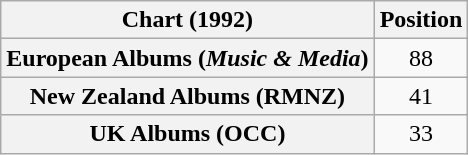<table class="wikitable sortable plainrowheaders" style="text-align:center">
<tr>
<th scope="col">Chart (1992)</th>
<th scope="col">Position</th>
</tr>
<tr>
<th scope="row">European Albums (<em>Music & Media</em>)</th>
<td>88</td>
</tr>
<tr>
<th scope="row">New Zealand Albums (RMNZ)</th>
<td>41</td>
</tr>
<tr>
<th scope="row">UK Albums (OCC)</th>
<td>33</td>
</tr>
</table>
